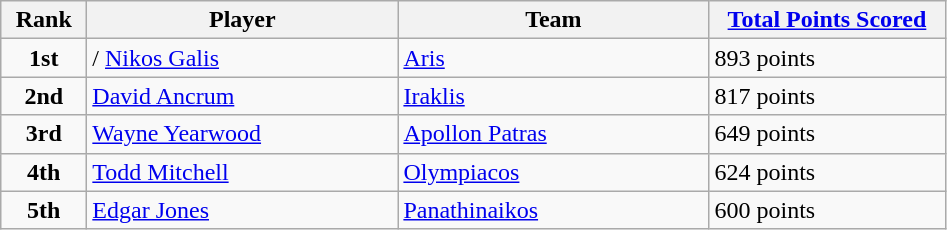<table class="wikitable sortable">
<tr>
<th style="width:50px;">Rank</th>
<th style="width:200px;">Player</th>
<th style="width:200px;">Team</th>
<th style="width:150px;"><a href='#'>Total Points Scored</a></th>
</tr>
<tr>
<td style="text-align:center;"><strong>1st</strong></td>
<td>/ <a href='#'>Nikos Galis</a></td>
<td><a href='#'>Aris</a></td>
<td>893 points</td>
</tr>
<tr>
<td style="text-align:center;"><strong>2nd</strong></td>
<td> <a href='#'>David Ancrum</a></td>
<td><a href='#'>Iraklis</a></td>
<td>817 points</td>
</tr>
<tr>
<td style="text-align:center;"><strong>3rd</strong></td>
<td> <a href='#'>Wayne Yearwood</a></td>
<td><a href='#'>Apollon Patras</a></td>
<td>649 points</td>
</tr>
<tr>
<td style="text-align:center;"><strong>4th</strong></td>
<td> <a href='#'>Todd Mitchell</a></td>
<td><a href='#'>Olympiacos</a></td>
<td>624 points</td>
</tr>
<tr>
<td style="text-align:center;"><strong>5th</strong></td>
<td> <a href='#'>Edgar Jones</a></td>
<td><a href='#'>Panathinaikos</a></td>
<td>600 points</td>
</tr>
</table>
